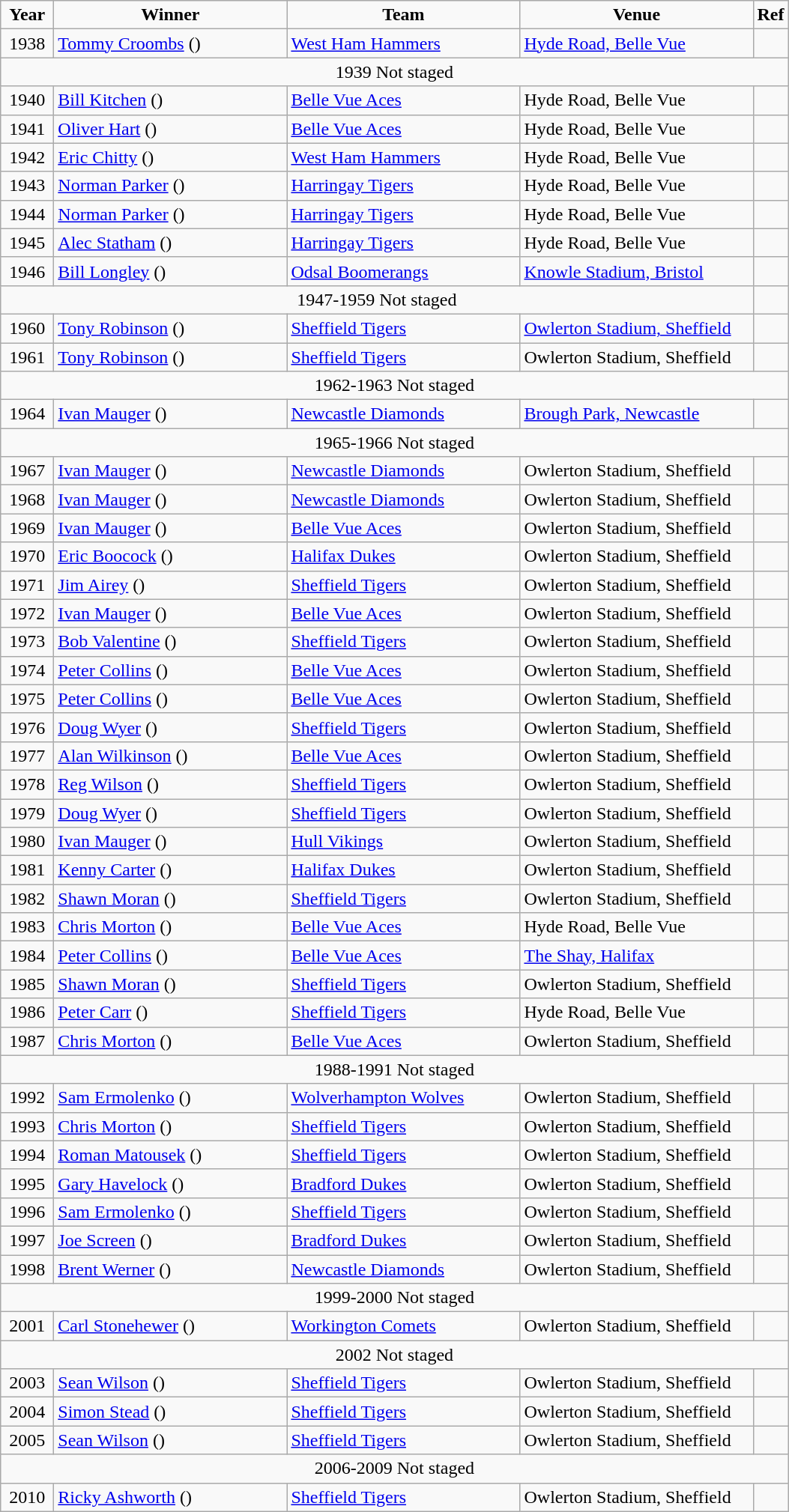<table class="wikitable">
<tr align=center>
<td width=40px><strong>Year</strong></td>
<td width=200px ><strong>Winner</strong></td>
<td width=200px><strong>Team</strong></td>
<td width=200px><strong>Venue</strong></td>
<td width=20px><strong>Ref</strong></td>
</tr>
<tr align=left>
<td align=center >1938</td>
<td><a href='#'>Tommy Croombs</a> ()</td>
<td><a href='#'>West Ham Hammers</a></td>
<td><a href='#'>Hyde Road, Belle Vue</a></td>
<td></td>
</tr>
<tr align=left>
<td align=center colspan=5>1939 Not staged</td>
</tr>
<tr align=left>
<td align=center >1940</td>
<td><a href='#'>Bill Kitchen</a> ()</td>
<td><a href='#'>Belle Vue Aces</a></td>
<td>Hyde Road, Belle Vue</td>
<td></td>
</tr>
<tr align=left>
<td align=center >1941</td>
<td><a href='#'>Oliver Hart</a> ()</td>
<td><a href='#'>Belle Vue Aces</a></td>
<td>Hyde Road, Belle Vue</td>
<td></td>
</tr>
<tr align=left>
<td align=center >1942</td>
<td><a href='#'>Eric Chitty</a> ()</td>
<td><a href='#'>West Ham Hammers</a></td>
<td>Hyde Road, Belle Vue</td>
<td></td>
</tr>
<tr align=left>
<td align=center >1943</td>
<td><a href='#'>Norman Parker</a> ()</td>
<td><a href='#'>Harringay Tigers</a></td>
<td>Hyde Road, Belle Vue</td>
<td></td>
</tr>
<tr align=left>
<td align=center >1944</td>
<td><a href='#'>Norman Parker</a> ()</td>
<td><a href='#'>Harringay Tigers</a></td>
<td>Hyde Road, Belle Vue</td>
<td></td>
</tr>
<tr align=left>
<td align=center >1945</td>
<td><a href='#'>Alec Statham</a> ()</td>
<td><a href='#'>Harringay Tigers</a></td>
<td>Hyde Road, Belle Vue</td>
<td></td>
</tr>
<tr align=left>
<td align=center >1946</td>
<td><a href='#'>Bill Longley</a> ()</td>
<td><a href='#'>Odsal Boomerangs</a></td>
<td><a href='#'>Knowle Stadium, Bristol</a></td>
<td></td>
</tr>
<tr align=left>
<td align=center colspan=4>1947-1959 Not staged</td>
</tr>
<tr align=left>
<td align=center >1960</td>
<td><a href='#'>Tony Robinson</a> ()</td>
<td><a href='#'>Sheffield Tigers</a></td>
<td><a href='#'>Owlerton Stadium, Sheffield</a></td>
<td></td>
</tr>
<tr align=left>
<td align=center >1961</td>
<td><a href='#'>Tony Robinson</a> ()</td>
<td><a href='#'>Sheffield Tigers</a></td>
<td>Owlerton Stadium, Sheffield</td>
<td></td>
</tr>
<tr align=left>
<td align=center colspan=5>1962-1963 Not staged</td>
</tr>
<tr align=left>
<td align=center >1964</td>
<td><a href='#'>Ivan Mauger</a> ()</td>
<td><a href='#'>Newcastle Diamonds</a></td>
<td><a href='#'>Brough Park, Newcastle</a></td>
<td></td>
</tr>
<tr align=left>
<td align=center colspan=5>1965-1966 Not staged</td>
</tr>
<tr align=left>
<td align=center >1967</td>
<td><a href='#'>Ivan Mauger</a> ()</td>
<td><a href='#'>Newcastle Diamonds</a></td>
<td>Owlerton Stadium, Sheffield</td>
<td></td>
</tr>
<tr align=left>
<td align=center >1968</td>
<td><a href='#'>Ivan Mauger</a> ()</td>
<td><a href='#'>Newcastle Diamonds</a></td>
<td>Owlerton Stadium, Sheffield</td>
<td></td>
</tr>
<tr align=left>
<td align=center >1969</td>
<td><a href='#'>Ivan Mauger</a> ()</td>
<td><a href='#'>Belle Vue Aces</a></td>
<td>Owlerton Stadium, Sheffield</td>
<td></td>
</tr>
<tr align=left>
<td align=center >1970</td>
<td><a href='#'>Eric Boocock</a> ()</td>
<td><a href='#'>Halifax Dukes</a></td>
<td>Owlerton Stadium, Sheffield</td>
<td></td>
</tr>
<tr align=left>
<td align=center >1971</td>
<td><a href='#'>Jim Airey</a> ()</td>
<td><a href='#'>Sheffield Tigers</a></td>
<td>Owlerton Stadium, Sheffield</td>
<td></td>
</tr>
<tr align=left>
<td align=center >1972</td>
<td><a href='#'>Ivan Mauger</a> ()</td>
<td><a href='#'>Belle Vue Aces</a></td>
<td>Owlerton Stadium, Sheffield</td>
<td></td>
</tr>
<tr align=left>
<td align=center >1973</td>
<td><a href='#'>Bob Valentine</a> ()</td>
<td><a href='#'>Sheffield Tigers</a></td>
<td>Owlerton Stadium, Sheffield</td>
<td></td>
</tr>
<tr align=left>
<td align=center >1974</td>
<td><a href='#'>Peter Collins</a> ()</td>
<td><a href='#'>Belle Vue Aces</a></td>
<td>Owlerton Stadium, Sheffield</td>
<td></td>
</tr>
<tr align=left>
<td align=center >1975</td>
<td><a href='#'>Peter Collins</a> ()</td>
<td><a href='#'>Belle Vue Aces</a></td>
<td>Owlerton Stadium, Sheffield</td>
<td></td>
</tr>
<tr align=left>
<td align=center >1976</td>
<td><a href='#'>Doug Wyer</a> ()</td>
<td><a href='#'>Sheffield Tigers</a></td>
<td>Owlerton Stadium, Sheffield</td>
<td></td>
</tr>
<tr align=left>
<td align=center >1977</td>
<td><a href='#'>Alan Wilkinson</a> ()</td>
<td><a href='#'>Belle Vue Aces</a></td>
<td>Owlerton Stadium, Sheffield</td>
<td></td>
</tr>
<tr align=left>
<td align=center >1978</td>
<td><a href='#'>Reg Wilson</a> ()</td>
<td><a href='#'>Sheffield Tigers</a></td>
<td>Owlerton Stadium, Sheffield</td>
<td></td>
</tr>
<tr align=left>
<td align=center >1979</td>
<td><a href='#'>Doug Wyer</a> ()</td>
<td><a href='#'>Sheffield Tigers</a></td>
<td>Owlerton Stadium, Sheffield</td>
<td></td>
</tr>
<tr align=left>
<td align=center >1980</td>
<td><a href='#'>Ivan Mauger</a> ()</td>
<td><a href='#'>Hull Vikings</a></td>
<td>Owlerton Stadium, Sheffield</td>
<td></td>
</tr>
<tr align=left>
<td align=center >1981</td>
<td><a href='#'>Kenny Carter</a> ()</td>
<td><a href='#'>Halifax Dukes</a></td>
<td>Owlerton Stadium, Sheffield</td>
<td></td>
</tr>
<tr align=left>
<td align=center >1982</td>
<td><a href='#'>Shawn Moran</a> ()</td>
<td><a href='#'>Sheffield Tigers</a></td>
<td>Owlerton Stadium, Sheffield</td>
<td></td>
</tr>
<tr align=left>
<td align=center >1983</td>
<td><a href='#'>Chris Morton</a> ()</td>
<td><a href='#'>Belle Vue Aces</a></td>
<td>Hyde Road, Belle Vue</td>
<td></td>
</tr>
<tr align=left>
<td align=center >1984</td>
<td><a href='#'>Peter Collins</a> ()</td>
<td><a href='#'>Belle Vue Aces</a></td>
<td><a href='#'>The Shay, Halifax</a></td>
<td></td>
</tr>
<tr align=left>
<td align=center >1985</td>
<td><a href='#'>Shawn Moran</a> ()</td>
<td><a href='#'>Sheffield Tigers</a></td>
<td>Owlerton Stadium, Sheffield</td>
<td></td>
</tr>
<tr align=left>
<td align=center >1986</td>
<td><a href='#'>Peter Carr</a> ()</td>
<td><a href='#'>Sheffield Tigers</a></td>
<td>Hyde Road, Belle Vue</td>
<td></td>
</tr>
<tr align=left>
<td align=center >1987</td>
<td><a href='#'>Chris Morton</a> ()</td>
<td><a href='#'>Belle Vue Aces</a></td>
<td>Owlerton Stadium, Sheffield</td>
<td></td>
</tr>
<tr align=left>
<td align=center colspan=5>1988-1991 Not staged</td>
</tr>
<tr align=left>
<td align=center >1992</td>
<td><a href='#'>Sam Ermolenko</a> ()</td>
<td><a href='#'>Wolverhampton Wolves</a></td>
<td>Owlerton Stadium, Sheffield</td>
<td></td>
</tr>
<tr align=left>
<td align=center >1993</td>
<td><a href='#'>Chris Morton</a> ()</td>
<td><a href='#'>Sheffield Tigers</a></td>
<td>Owlerton Stadium, Sheffield</td>
<td></td>
</tr>
<tr align=left>
<td align=center >1994</td>
<td><a href='#'>Roman Matousek</a> ()</td>
<td><a href='#'>Sheffield Tigers</a></td>
<td>Owlerton Stadium, Sheffield</td>
<td></td>
</tr>
<tr align=left>
<td align=center >1995</td>
<td><a href='#'>Gary Havelock</a> ()</td>
<td><a href='#'>Bradford Dukes</a></td>
<td>Owlerton Stadium, Sheffield</td>
<td></td>
</tr>
<tr align=left>
<td align=center >1996</td>
<td><a href='#'>Sam Ermolenko</a> ()</td>
<td><a href='#'>Sheffield Tigers</a></td>
<td>Owlerton Stadium, Sheffield</td>
<td></td>
</tr>
<tr align=left>
<td align=center >1997</td>
<td><a href='#'>Joe Screen</a> ()</td>
<td><a href='#'>Bradford Dukes</a></td>
<td>Owlerton Stadium, Sheffield</td>
<td></td>
</tr>
<tr align=left>
<td align=center >1998</td>
<td><a href='#'>Brent Werner</a> ()</td>
<td><a href='#'>Newcastle Diamonds</a></td>
<td>Owlerton Stadium, Sheffield</td>
<td></td>
</tr>
<tr align=left>
<td align=center colspan=5>1999-2000 Not staged</td>
</tr>
<tr align=left>
<td align=center >2001</td>
<td><a href='#'>Carl Stonehewer</a> ()</td>
<td><a href='#'>Workington Comets</a></td>
<td>Owlerton Stadium, Sheffield</td>
<td></td>
</tr>
<tr align=left>
<td align=center colspan=5>2002 Not staged</td>
</tr>
<tr align=left>
<td align=center >2003</td>
<td><a href='#'>Sean Wilson</a> ()</td>
<td><a href='#'>Sheffield Tigers</a></td>
<td>Owlerton Stadium, Sheffield</td>
<td></td>
</tr>
<tr align=left>
<td align=center >2004</td>
<td><a href='#'>Simon Stead</a> ()</td>
<td><a href='#'>Sheffield Tigers</a></td>
<td>Owlerton Stadium, Sheffield</td>
<td></td>
</tr>
<tr align=left>
<td align=center >2005</td>
<td><a href='#'>Sean Wilson</a> ()</td>
<td><a href='#'>Sheffield Tigers</a></td>
<td>Owlerton Stadium, Sheffield</td>
<td></td>
</tr>
<tr align=left>
<td align=center colspan=5>2006-2009 Not staged</td>
</tr>
<tr align=left>
<td align=center >2010</td>
<td><a href='#'>Ricky Ashworth</a> ()</td>
<td><a href='#'>Sheffield Tigers</a></td>
<td>Owlerton Stadium, Sheffield</td>
<td></td>
</tr>
</table>
